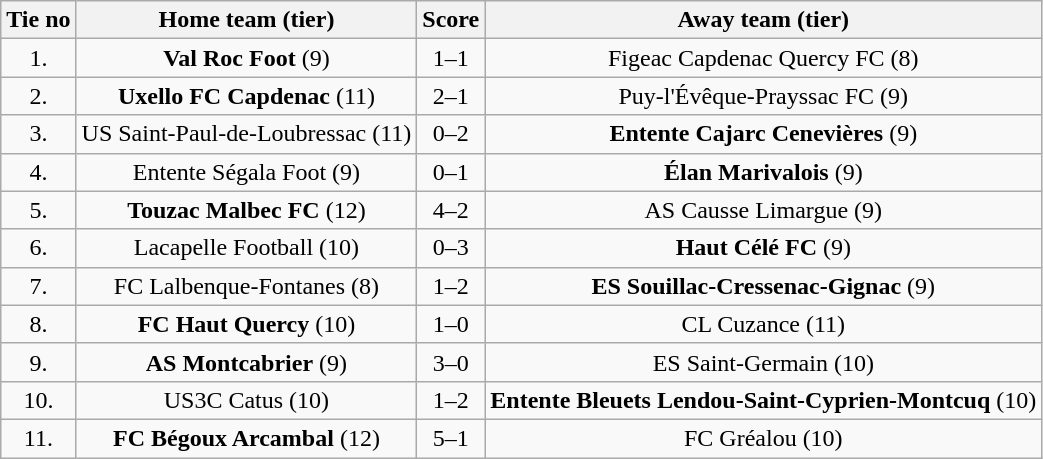<table class="wikitable" style="text-align: center">
<tr>
<th>Tie no</th>
<th>Home team (tier)</th>
<th>Score</th>
<th>Away team (tier)</th>
</tr>
<tr>
<td>1.</td>
<td><strong>Val Roc Foot</strong> (9)</td>
<td>1–1 </td>
<td>Figeac Capdenac Quercy FC (8)</td>
</tr>
<tr>
<td>2.</td>
<td><strong>Uxello FC Capdenac</strong> (11)</td>
<td>2–1</td>
<td>Puy-l'Évêque-Prayssac FC (9)</td>
</tr>
<tr>
<td>3.</td>
<td>US Saint-Paul-de-Loubressac (11)</td>
<td>0–2</td>
<td><strong>Entente Cajarc Cenevières</strong> (9)</td>
</tr>
<tr>
<td>4.</td>
<td>Entente Ségala Foot (9)</td>
<td>0–1</td>
<td><strong>Élan Marivalois</strong> (9)</td>
</tr>
<tr>
<td>5.</td>
<td><strong>Touzac Malbec FC</strong> (12)</td>
<td>4–2</td>
<td>AS Causse Limargue (9)</td>
</tr>
<tr>
<td>6.</td>
<td>Lacapelle Football (10)</td>
<td>0–3</td>
<td><strong>Haut Célé FC</strong> (9)</td>
</tr>
<tr>
<td>7.</td>
<td>FC Lalbenque-Fontanes (8)</td>
<td>1–2</td>
<td><strong>ES Souillac-Cressenac-Gignac</strong> (9)</td>
</tr>
<tr>
<td>8.</td>
<td><strong>FC Haut Quercy</strong> (10)</td>
<td>1–0</td>
<td>CL Cuzance (11)</td>
</tr>
<tr>
<td>9.</td>
<td><strong>AS Montcabrier</strong> (9)</td>
<td>3–0</td>
<td>ES Saint-Germain (10)</td>
</tr>
<tr>
<td>10.</td>
<td>US3C Catus (10)</td>
<td>1–2</td>
<td><strong>Entente Bleuets Lendou-Saint-Cyprien-Montcuq</strong> (10)</td>
</tr>
<tr>
<td>11.</td>
<td><strong>FC Bégoux Arcambal</strong> (12)</td>
<td>5–1</td>
<td>FC Gréalou (10)</td>
</tr>
</table>
